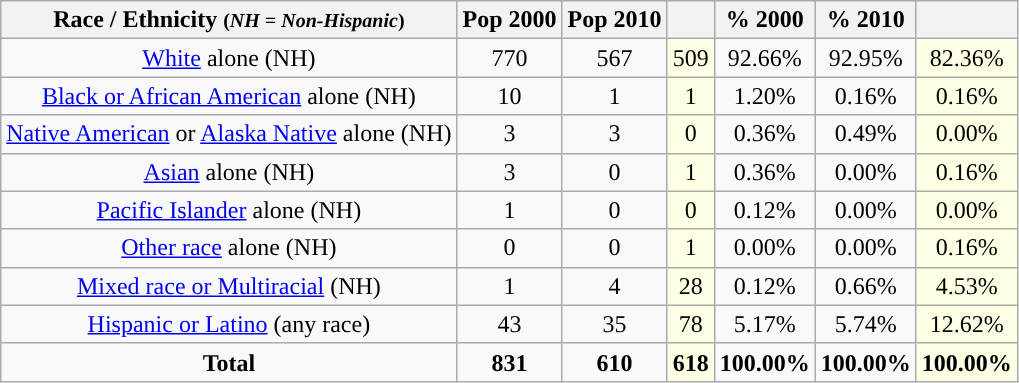<table class="wikitable" style="text-align:center;">
<tr>
<th>Race / Ethnicity <small>(<em>NH = Non-Hispanic</em>)</small></th>
<th>Pop 2000</th>
<th>Pop 2010</th>
<th></th>
<th>% 2000</th>
<th>% 2010</th>
<th></th>
</tr>
<tr>
<td><a href='#'>White</a> alone (NH)</td>
<td>770</td>
<td>567</td>
<td style='background: #ffffe6;'>509</td>
<td>92.66%</td>
<td>92.95%</td>
<td style='background: #ffffe6;'>82.36%</td>
</tr>
<tr>
<td><a href='#'>Black or African American</a> alone (NH)</td>
<td>10</td>
<td>1</td>
<td style='background: #ffffe6;'>1</td>
<td>1.20%</td>
<td>0.16%</td>
<td style='background: #ffffe6;'>0.16%</td>
</tr>
<tr>
<td><a href='#'>Native American</a> or <a href='#'>Alaska Native</a> alone (NH)</td>
<td>3</td>
<td>3</td>
<td style='background: #ffffe6;'>0</td>
<td>0.36%</td>
<td>0.49%</td>
<td style='background: #ffffe6;'>0.00%</td>
</tr>
<tr>
<td><a href='#'>Asian</a> alone (NH)</td>
<td>3</td>
<td>0</td>
<td style='background: #ffffe6;'>1</td>
<td>0.36%</td>
<td>0.00%</td>
<td style='background: #ffffe6;'>0.16%</td>
</tr>
<tr>
<td><a href='#'>Pacific Islander</a> alone (NH)</td>
<td>1</td>
<td>0</td>
<td style='background: #ffffe6;'>0</td>
<td>0.12%</td>
<td>0.00%</td>
<td style='background: #ffffe6;'>0.00%</td>
</tr>
<tr>
<td><a href='#'>Other race</a> alone (NH)</td>
<td>0</td>
<td>0</td>
<td style='background: #ffffe6;'>1</td>
<td>0.00%</td>
<td>0.00%</td>
<td style='background: #ffffe6;'>0.16%</td>
</tr>
<tr>
<td><a href='#'>Mixed race or Multiracial</a> (NH)</td>
<td>1</td>
<td>4</td>
<td style='background: #ffffe6;'>28</td>
<td>0.12%</td>
<td>0.66%</td>
<td style='background: #ffffe6;'>4.53%</td>
</tr>
<tr>
<td><a href='#'>Hispanic or Latino</a> (any race)</td>
<td>43</td>
<td>35</td>
<td style='background: #ffffe6;'>78</td>
<td>5.17%</td>
<td>5.74%</td>
<td style='background: #ffffe6;'>12.62%</td>
</tr>
<tr>
<td><strong>Total</strong></td>
<td><strong>831</strong></td>
<td><strong>610</strong></td>
<td style='background: #ffffe6;'><strong>618</strong></td>
<td><strong>100.00%</strong></td>
<td><strong>100.00%</strong></td>
<td style='background: #ffffe6;'><strong>100.00%</strong></td>
</tr>
</table>
